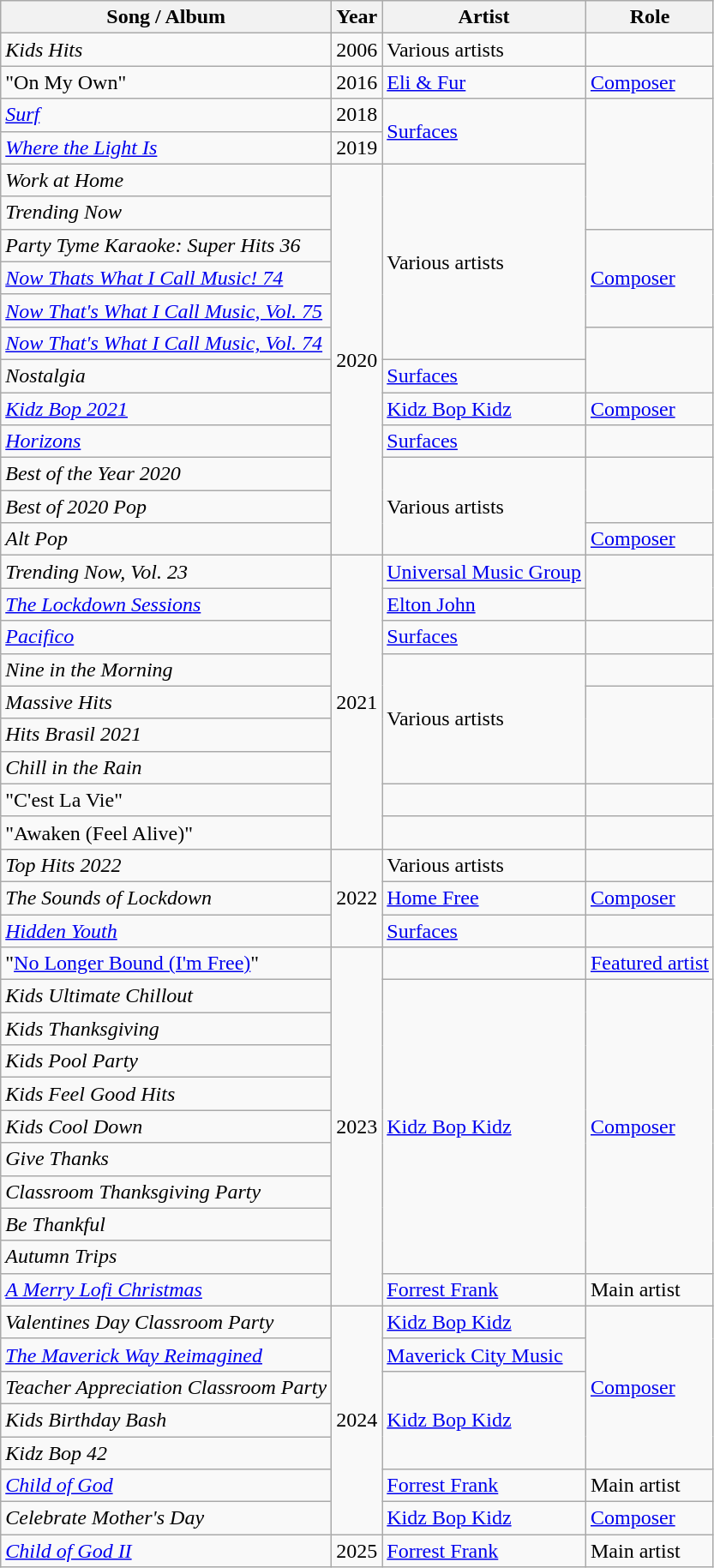<table class="wikitable">
<tr>
<th>Song / Album</th>
<th>Year</th>
<th>Artist</th>
<th>Role</th>
</tr>
<tr>
<td><em>Kids Hits</em></td>
<td>2006</td>
<td>Various artists</td>
<td></td>
</tr>
<tr>
<td>"On My Own"</td>
<td>2016</td>
<td><a href='#'>Eli & Fur</a></td>
<td><a href='#'>Composer</a></td>
</tr>
<tr>
<td><em><a href='#'>Surf</a></em></td>
<td>2018</td>
<td rowspan="2"><a href='#'>Surfaces</a></td>
<td rowspan="4"></td>
</tr>
<tr>
<td><em><a href='#'>Where the Light Is</a></em></td>
<td>2019</td>
</tr>
<tr>
<td><em>Work at Home</em></td>
<td rowspan="12">2020</td>
<td rowspan="6">Various artists</td>
</tr>
<tr>
<td><em>Trending Now</em></td>
</tr>
<tr>
<td><em>Party Tyme Karaoke: Super Hits 36</em></td>
<td rowspan="3"><a href='#'>Composer</a></td>
</tr>
<tr>
<td><em><a href='#'>Now Thats What I Call Music! 74</a></em></td>
</tr>
<tr>
<td><em><a href='#'>Now That's What I Call Music, Vol. 75</a></em></td>
</tr>
<tr>
<td><em><a href='#'>Now That's What I Call Music, Vol. 74</a></em></td>
<td rowspan="2"></td>
</tr>
<tr>
<td><em>Nostalgia</em></td>
<td><a href='#'>Surfaces</a></td>
</tr>
<tr>
<td><em><a href='#'>Kidz Bop 2021</a></em></td>
<td><a href='#'>Kidz Bop Kidz</a></td>
<td><a href='#'>Composer</a></td>
</tr>
<tr>
<td><em><a href='#'>Horizons</a></em></td>
<td><a href='#'>Surfaces</a></td>
<td></td>
</tr>
<tr>
<td><em>Best of the Year 2020</em></td>
<td rowspan="3">Various artists</td>
<td rowspan="2"></td>
</tr>
<tr>
<td><em>Best of 2020 Pop</em></td>
</tr>
<tr>
<td><em>Alt Pop</em></td>
<td><a href='#'>Composer</a></td>
</tr>
<tr>
<td><em>Trending Now, Vol. 23</em></td>
<td rowspan="9">2021</td>
<td><a href='#'>Universal Music Group</a></td>
<td rowspan="2"></td>
</tr>
<tr>
<td><em><a href='#'>The Lockdown Sessions</a></em></td>
<td><a href='#'>Elton John</a></td>
</tr>
<tr>
<td><em><a href='#'>Pacifico</a></em></td>
<td><a href='#'>Surfaces</a></td>
<td></td>
</tr>
<tr>
<td><em>Nine in the Morning</em></td>
<td rowspan="4">Various artists</td>
<td></td>
</tr>
<tr>
<td><em>Massive Hits</em></td>
<td rowspan="3"></td>
</tr>
<tr>
<td><em>Hits Brasil 2021</em></td>
</tr>
<tr>
<td><em>Chill in the Rain</em></td>
</tr>
<tr>
<td>"C'est La Vie"</td>
<td></td>
<td></td>
</tr>
<tr>
<td>"Awaken (Feel Alive)"</td>
<td></td>
<td></td>
</tr>
<tr>
<td><em>Top Hits 2022</em></td>
<td rowspan="3">2022</td>
<td>Various artists</td>
<td></td>
</tr>
<tr>
<td><em>The Sounds of Lockdown</em></td>
<td><a href='#'>Home Free</a></td>
<td><a href='#'>Composer</a></td>
</tr>
<tr>
<td><em><a href='#'>Hidden Youth</a></em></td>
<td><a href='#'>Surfaces</a></td>
<td></td>
</tr>
<tr>
<td>"<a href='#'>No Longer Bound (I'm Free)</a>"</td>
<td rowspan="11">2023</td>
<td></td>
<td><a href='#'>Featured artist</a></td>
</tr>
<tr>
<td><em>Kids Ultimate Chillout</em></td>
<td rowspan="9"><a href='#'>Kidz Bop Kidz</a></td>
<td rowspan="9"><a href='#'>Composer</a></td>
</tr>
<tr>
<td><em>Kids Thanksgiving</em></td>
</tr>
<tr>
<td><em>Kids Pool Party</em></td>
</tr>
<tr>
<td><em>Kids Feel Good Hits</em></td>
</tr>
<tr>
<td><em>Kids Cool Down</em></td>
</tr>
<tr>
<td><em>Give Thanks</em></td>
</tr>
<tr>
<td><em>Classroom Thanksgiving Party</em></td>
</tr>
<tr>
<td><em>Be Thankful</em></td>
</tr>
<tr>
<td><em>Autumn Trips</em></td>
</tr>
<tr>
<td><em><a href='#'>A Merry Lofi Christmas</a></em></td>
<td><a href='#'>Forrest Frank</a></td>
<td>Main artist</td>
</tr>
<tr>
<td><em>Valentines Day Classroom Party</em></td>
<td rowspan="7">2024</td>
<td><a href='#'>Kidz Bop Kidz</a></td>
<td rowspan="5"><a href='#'>Composer</a></td>
</tr>
<tr>
<td><em><a href='#'>The Maverick Way Reimagined</a></em></td>
<td><a href='#'>Maverick City Music</a></td>
</tr>
<tr>
<td><em>Teacher Appreciation Classroom Party</em></td>
<td rowspan="3"><a href='#'>Kidz Bop Kidz</a></td>
</tr>
<tr>
<td><em>Kids Birthday Bash</em></td>
</tr>
<tr>
<td><em>Kidz Bop 42</em></td>
</tr>
<tr>
<td><em><a href='#'>Child of God</a></em></td>
<td><a href='#'>Forrest Frank</a></td>
<td>Main artist</td>
</tr>
<tr>
<td><em>Celebrate Mother's Day</em></td>
<td><a href='#'>Kidz Bop Kidz</a></td>
<td><a href='#'>Composer</a></td>
</tr>
<tr>
<td><em><a href='#'>Child of God II</a></em></td>
<td>2025</td>
<td><a href='#'>Forrest Frank</a></td>
<td>Main artist</td>
</tr>
</table>
